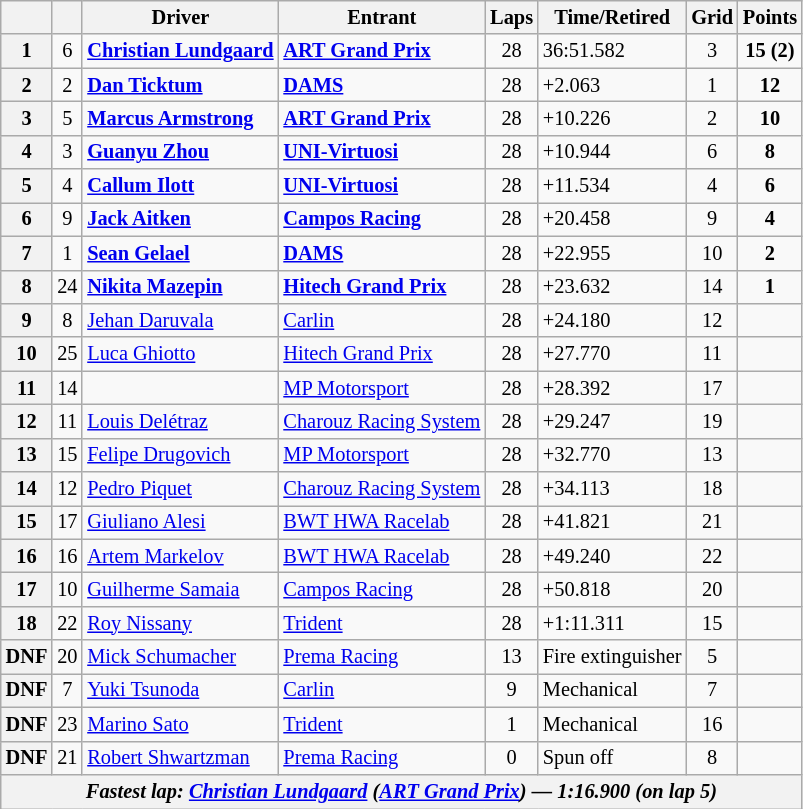<table class="wikitable" style="font-size: 85%;">
<tr>
<th></th>
<th></th>
<th>Driver</th>
<th>Entrant</th>
<th>Laps</th>
<th>Time/Retired</th>
<th>Grid</th>
<th>Points</th>
</tr>
<tr>
<th>1</th>
<td align="center">6</td>
<td> <strong><a href='#'>Christian Lundgaard</a></strong></td>
<td><strong><a href='#'>ART Grand Prix</a></strong></td>
<td align="center">28</td>
<td>36:51.582</td>
<td align="center">3</td>
<td align="center"><strong>15 (2)</strong></td>
</tr>
<tr>
<th>2</th>
<td align="center">2</td>
<td> <strong><a href='#'>Dan Ticktum</a></strong></td>
<td><strong><a href='#'>DAMS</a></strong></td>
<td align="center">28</td>
<td>+2.063</td>
<td align="center">1</td>
<td align="center"><strong>12</strong></td>
</tr>
<tr>
<th>3</th>
<td align="center">5</td>
<td> <strong><a href='#'>Marcus Armstrong</a></strong></td>
<td><strong><a href='#'>ART Grand Prix</a></strong></td>
<td align="center">28</td>
<td>+10.226</td>
<td align="center">2</td>
<td align="center"><strong>10</strong></td>
</tr>
<tr>
<th>4</th>
<td align="center">3</td>
<td> <strong><a href='#'>Guanyu Zhou</a></strong></td>
<td><strong><a href='#'>UNI-Virtuosi</a></strong></td>
<td align="center">28</td>
<td>+10.944</td>
<td align="center">6</td>
<td align="center"><strong>8</strong></td>
</tr>
<tr>
<th>5</th>
<td align="center">4</td>
<td> <strong><a href='#'>Callum Ilott</a></strong></td>
<td><strong><a href='#'>UNI-Virtuosi</a></strong></td>
<td align="center">28</td>
<td>+11.534</td>
<td align="center">4</td>
<td align="center"><strong>6</strong></td>
</tr>
<tr>
<th>6</th>
<td align="center">9</td>
<td> <strong><a href='#'>Jack Aitken</a></strong></td>
<td><strong><a href='#'>Campos Racing</a></strong></td>
<td align="center">28</td>
<td>+20.458</td>
<td align="center">9</td>
<td align="center"><strong>4</strong></td>
</tr>
<tr>
<th>7</th>
<td align="center">1</td>
<td> <strong><a href='#'>Sean Gelael</a></strong></td>
<td><strong><a href='#'>DAMS</a></strong></td>
<td align="center">28</td>
<td>+22.955</td>
<td align="center">10</td>
<td align="center"><strong>2</strong></td>
</tr>
<tr>
<th>8</th>
<td align="center">24</td>
<td> <strong><a href='#'>Nikita Mazepin</a></strong></td>
<td><strong><a href='#'>Hitech Grand Prix</a></strong></td>
<td align="center">28</td>
<td>+23.632</td>
<td align="center">14</td>
<td align="center"><strong>1</strong></td>
</tr>
<tr>
<th>9</th>
<td align="center">8</td>
<td> <a href='#'>Jehan Daruvala</a></td>
<td><a href='#'>Carlin</a></td>
<td align="center">28</td>
<td>+24.180</td>
<td align="center">12</td>
<td align="center"></td>
</tr>
<tr>
<th>10</th>
<td align="center">25</td>
<td> <a href='#'>Luca Ghiotto</a></td>
<td><a href='#'>Hitech Grand Prix</a></td>
<td align="center">28</td>
<td>+27.770</td>
<td align="center">11</td>
<td align="center"></td>
</tr>
<tr>
<th>11</th>
<td align="center">14</td>
<td></td>
<td><a href='#'>MP Motorsport</a></td>
<td align="center">28</td>
<td>+28.392</td>
<td align="center">17</td>
<td align="center"></td>
</tr>
<tr>
<th>12</th>
<td align="center">11</td>
<td> <a href='#'>Louis Delétraz</a></td>
<td><a href='#'>Charouz Racing System</a></td>
<td align="center">28</td>
<td>+29.247</td>
<td align="center">19</td>
<td align="center"></td>
</tr>
<tr>
<th>13</th>
<td align="center">15</td>
<td> <a href='#'>Felipe Drugovich</a></td>
<td><a href='#'>MP Motorsport</a></td>
<td align="center">28</td>
<td>+32.770</td>
<td align="center">13</td>
<td align="center"></td>
</tr>
<tr>
<th>14</th>
<td align="center">12</td>
<td> <a href='#'>Pedro Piquet</a></td>
<td><a href='#'>Charouz Racing System</a></td>
<td align="center">28</td>
<td>+34.113</td>
<td align="center">18</td>
<td align="center"></td>
</tr>
<tr>
<th>15</th>
<td align="center">17</td>
<td> <a href='#'>Giuliano Alesi</a></td>
<td><a href='#'>BWT HWA Racelab</a></td>
<td align="center">28</td>
<td>+41.821</td>
<td align="center">21</td>
<td align="center"></td>
</tr>
<tr>
<th>16</th>
<td align="center">16</td>
<td> <a href='#'>Artem Markelov</a></td>
<td><a href='#'>BWT HWA Racelab</a></td>
<td align="center">28</td>
<td>+49.240</td>
<td align="center">22</td>
<td align="center"></td>
</tr>
<tr>
<th>17</th>
<td align="center">10</td>
<td> <a href='#'>Guilherme Samaia</a></td>
<td><a href='#'>Campos Racing</a></td>
<td align="center">28</td>
<td>+50.818</td>
<td align="center">20</td>
<td align="center"></td>
</tr>
<tr>
<th>18</th>
<td align="center">22</td>
<td> <a href='#'>Roy Nissany</a></td>
<td><a href='#'>Trident</a></td>
<td align="center">28</td>
<td>+1:11.311</td>
<td align="center">15</td>
<td align="center"></td>
</tr>
<tr>
<th>DNF</th>
<td align="center">20</td>
<td> <a href='#'>Mick Schumacher</a></td>
<td><a href='#'>Prema Racing</a></td>
<td align="center">13</td>
<td>Fire extinguisher</td>
<td align="center">5</td>
<td></td>
</tr>
<tr>
<th>DNF</th>
<td align="center">7</td>
<td> <a href='#'>Yuki Tsunoda</a></td>
<td><a href='#'>Carlin</a></td>
<td align="center">9</td>
<td>Mechanical</td>
<td align="center">7</td>
<td></td>
</tr>
<tr>
<th>DNF</th>
<td align="center">23</td>
<td> <a href='#'>Marino Sato</a></td>
<td><a href='#'>Trident</a></td>
<td align="center">1</td>
<td>Mechanical</td>
<td align="center">16</td>
<td></td>
</tr>
<tr>
<th>DNF</th>
<td align="center">21</td>
<td> <a href='#'>Robert Shwartzman</a></td>
<td><a href='#'>Prema Racing</a></td>
<td align="center">0</td>
<td>Spun off</td>
<td align="center">8</td>
<td></td>
</tr>
<tr>
<th colspan="8"><em>Fastest lap:  <a href='#'>Christian Lundgaard</a> (<a href='#'>ART Grand Prix</a>) — 1:16.900 (on lap 5)</em></th>
</tr>
</table>
